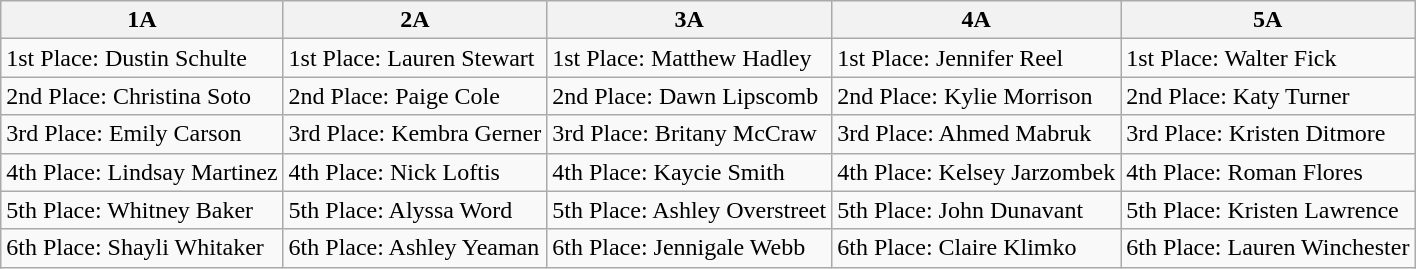<table class="wikitable" border="1">
<tr>
<th>1A</th>
<th>2A</th>
<th>3A</th>
<th>4A</th>
<th>5A</th>
</tr>
<tr>
<td>1st Place: Dustin Schulte</td>
<td>1st Place: Lauren Stewart</td>
<td>1st Place: Matthew Hadley</td>
<td>1st Place: Jennifer Reel</td>
<td>1st Place: Walter Fick</td>
</tr>
<tr>
<td>2nd Place: Christina Soto</td>
<td>2nd Place: Paige Cole</td>
<td>2nd Place: Dawn Lipscomb</td>
<td>2nd Place: Kylie Morrison</td>
<td>2nd Place: Katy Turner</td>
</tr>
<tr>
<td>3rd Place: Emily Carson</td>
<td>3rd Place: Kembra Gerner</td>
<td>3rd Place: Britany McCraw</td>
<td>3rd Place: Ahmed Mabruk</td>
<td>3rd Place: Kristen Ditmore</td>
</tr>
<tr>
<td>4th Place: Lindsay Martinez</td>
<td>4th Place: Nick Loftis</td>
<td>4th Place: Kaycie Smith</td>
<td>4th Place: Kelsey Jarzombek</td>
<td>4th Place: Roman Flores</td>
</tr>
<tr>
<td>5th Place: Whitney Baker</td>
<td>5th Place: Alyssa Word</td>
<td>5th Place: Ashley Overstreet</td>
<td>5th Place: John Dunavant</td>
<td>5th Place: Kristen Lawrence</td>
</tr>
<tr>
<td>6th Place: Shayli Whitaker</td>
<td>6th Place: Ashley Yeaman</td>
<td>6th Place: Jennigale Webb</td>
<td>6th Place: Claire Klimko</td>
<td>6th Place: Lauren Winchester</td>
</tr>
</table>
